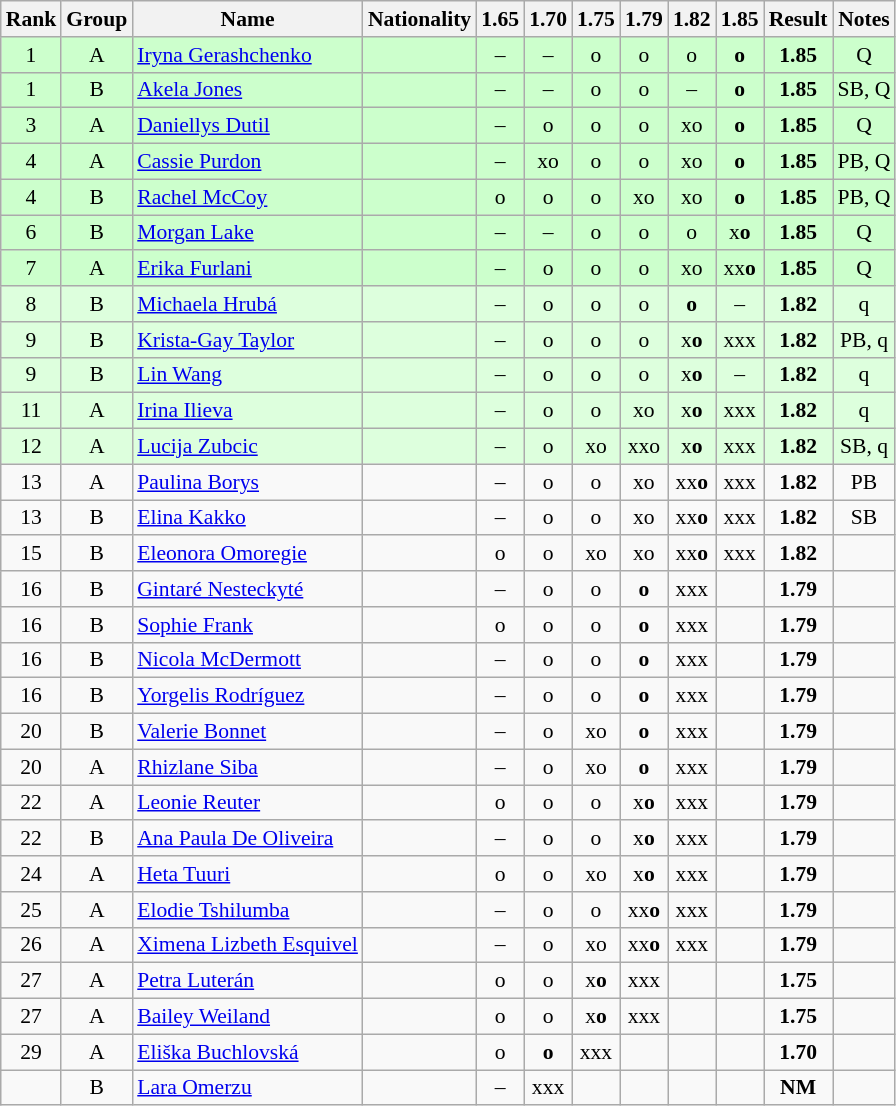<table class="wikitable sortable" style="text-align:center;font-size:90%">
<tr>
<th>Rank</th>
<th>Group</th>
<th>Name</th>
<th>Nationality</th>
<th>1.65</th>
<th>1.70</th>
<th>1.75</th>
<th>1.79</th>
<th>1.82</th>
<th>1.85</th>
<th>Result</th>
<th>Notes</th>
</tr>
<tr bgcolor=ccffcc>
<td>1</td>
<td>A</td>
<td align="left"><a href='#'>Iryna Gerashchenko</a></td>
<td align=left></td>
<td>–</td>
<td>–</td>
<td>o</td>
<td>o</td>
<td>o</td>
<td><strong>o</strong></td>
<td><strong>1.85</strong></td>
<td>Q</td>
</tr>
<tr bgcolor=ccffcc>
<td>1</td>
<td>B</td>
<td align="left"><a href='#'>Akela Jones</a></td>
<td align=left></td>
<td>–</td>
<td>–</td>
<td>o</td>
<td>o</td>
<td>–</td>
<td><strong>o</strong></td>
<td><strong>1.85</strong></td>
<td>SB, Q</td>
</tr>
<tr bgcolor=ccffcc>
<td>3</td>
<td>A</td>
<td align="left"><a href='#'>Daniellys Dutil</a></td>
<td align=left></td>
<td>–</td>
<td>o</td>
<td>o</td>
<td>o</td>
<td>xo</td>
<td><strong>o</strong></td>
<td><strong>1.85</strong></td>
<td>Q</td>
</tr>
<tr bgcolor=ccffcc>
<td>4</td>
<td>A</td>
<td align="left"><a href='#'>Cassie Purdon</a></td>
<td align=left></td>
<td>–</td>
<td>xo</td>
<td>o</td>
<td>o</td>
<td>xo</td>
<td><strong>o</strong></td>
<td><strong>1.85</strong></td>
<td>PB, Q</td>
</tr>
<tr bgcolor=ccffcc>
<td>4</td>
<td>B</td>
<td align="left"><a href='#'>Rachel McCoy</a></td>
<td align=left></td>
<td>o</td>
<td>o</td>
<td>o</td>
<td>xo</td>
<td>xo</td>
<td><strong>o</strong></td>
<td><strong>1.85</strong></td>
<td>PB, Q</td>
</tr>
<tr bgcolor=ccffcc>
<td>6</td>
<td>B</td>
<td align="left"><a href='#'>Morgan Lake</a></td>
<td align=left></td>
<td>–</td>
<td>–</td>
<td>o</td>
<td>o</td>
<td>o</td>
<td>x<strong>o</strong></td>
<td><strong>1.85</strong></td>
<td>Q</td>
</tr>
<tr bgcolor=ccffcc>
<td>7</td>
<td>A</td>
<td align="left"><a href='#'>Erika Furlani</a></td>
<td align=left></td>
<td>–</td>
<td>o</td>
<td>o</td>
<td>o</td>
<td>xo</td>
<td>xx<strong>o</strong></td>
<td><strong>1.85</strong></td>
<td>Q</td>
</tr>
<tr bgcolor=ddffdd>
<td>8</td>
<td>B</td>
<td align="left"><a href='#'>Michaela Hrubá</a></td>
<td align=left></td>
<td>–</td>
<td>o</td>
<td>o</td>
<td>o</td>
<td><strong>o</strong></td>
<td>–</td>
<td><strong>1.82</strong></td>
<td>q</td>
</tr>
<tr bgcolor=ddffdd>
<td>9</td>
<td>B</td>
<td align="left"><a href='#'>Krista-Gay Taylor</a></td>
<td align=left></td>
<td>–</td>
<td>o</td>
<td>o</td>
<td>o</td>
<td>x<strong>o</strong></td>
<td>xxx</td>
<td><strong>1.82</strong></td>
<td>PB, q</td>
</tr>
<tr bgcolor=ddffdd>
<td>9</td>
<td>B</td>
<td align="left"><a href='#'>Lin Wang</a></td>
<td align=left></td>
<td>–</td>
<td>o</td>
<td>o</td>
<td>o</td>
<td>x<strong>o</strong></td>
<td>–</td>
<td><strong>1.82</strong></td>
<td>q</td>
</tr>
<tr bgcolor=ddffdd>
<td>11</td>
<td>A</td>
<td align="left"><a href='#'>Irina Ilieva</a></td>
<td align=left></td>
<td>–</td>
<td>o</td>
<td>o</td>
<td>xo</td>
<td>x<strong>o</strong></td>
<td>xxx</td>
<td><strong>1.82</strong></td>
<td>q</td>
</tr>
<tr bgcolor=ddffdd>
<td>12</td>
<td>A</td>
<td align="left"><a href='#'>Lucija Zubcic</a></td>
<td align=left></td>
<td>–</td>
<td>o</td>
<td>xo</td>
<td>xxo</td>
<td>x<strong>o</strong></td>
<td>xxx</td>
<td><strong>1.82</strong></td>
<td>SB, q</td>
</tr>
<tr>
<td>13</td>
<td>A</td>
<td align="left"><a href='#'>Paulina Borys</a></td>
<td align=left></td>
<td>–</td>
<td>o</td>
<td>o</td>
<td>xo</td>
<td>xx<strong>o</strong></td>
<td>xxx</td>
<td><strong>1.82</strong></td>
<td>PB</td>
</tr>
<tr>
<td>13</td>
<td>B</td>
<td align="left"><a href='#'>Elina Kakko</a></td>
<td align=left></td>
<td>–</td>
<td>o</td>
<td>o</td>
<td>xo</td>
<td>xx<strong>o</strong></td>
<td>xxx</td>
<td><strong>1.82</strong></td>
<td>SB</td>
</tr>
<tr>
<td>15</td>
<td>B</td>
<td align="left"><a href='#'>Eleonora Omoregie</a></td>
<td align=left></td>
<td>o</td>
<td>o</td>
<td>xo</td>
<td>xo</td>
<td>xx<strong>o</strong></td>
<td>xxx</td>
<td><strong>1.82</strong></td>
<td></td>
</tr>
<tr>
<td>16</td>
<td>B</td>
<td align="left"><a href='#'>Gintaré Nesteckyté</a></td>
<td align=left></td>
<td>–</td>
<td>o</td>
<td>o</td>
<td><strong>o</strong></td>
<td>xxx</td>
<td></td>
<td><strong>1.79</strong></td>
<td></td>
</tr>
<tr>
<td>16</td>
<td>B</td>
<td align="left"><a href='#'>Sophie Frank</a></td>
<td align=left></td>
<td>o</td>
<td>o</td>
<td>o</td>
<td><strong>o</strong></td>
<td>xxx</td>
<td></td>
<td><strong>1.79</strong></td>
<td></td>
</tr>
<tr>
<td>16</td>
<td>B</td>
<td align="left"><a href='#'>Nicola McDermott</a></td>
<td align=left></td>
<td>–</td>
<td>o</td>
<td>o</td>
<td><strong>o</strong></td>
<td>xxx</td>
<td></td>
<td><strong>1.79</strong></td>
<td></td>
</tr>
<tr>
<td>16</td>
<td>B</td>
<td align="left"><a href='#'>Yorgelis Rodríguez</a></td>
<td align=left></td>
<td>–</td>
<td>o</td>
<td>o</td>
<td><strong>o</strong></td>
<td>xxx</td>
<td></td>
<td><strong>1.79</strong></td>
<td></td>
</tr>
<tr>
<td>20</td>
<td>B</td>
<td align="left"><a href='#'>Valerie Bonnet</a></td>
<td align=left></td>
<td>–</td>
<td>o</td>
<td>xo</td>
<td><strong>o</strong></td>
<td>xxx</td>
<td></td>
<td><strong>1.79</strong></td>
<td></td>
</tr>
<tr>
<td>20</td>
<td>A</td>
<td align="left"><a href='#'>Rhizlane Siba</a></td>
<td align=left></td>
<td>–</td>
<td>o</td>
<td>xo</td>
<td><strong>o</strong></td>
<td>xxx</td>
<td></td>
<td><strong>1.79</strong></td>
<td></td>
</tr>
<tr>
<td>22</td>
<td>A</td>
<td align="left"><a href='#'>Leonie Reuter</a></td>
<td align=left></td>
<td>o</td>
<td>o</td>
<td>o</td>
<td>x<strong>o</strong></td>
<td>xxx</td>
<td></td>
<td><strong>1.79</strong></td>
<td></td>
</tr>
<tr>
<td>22</td>
<td>B</td>
<td align="left"><a href='#'>Ana Paula De Oliveira</a></td>
<td align=left></td>
<td>–</td>
<td>o</td>
<td>o</td>
<td>x<strong>o</strong></td>
<td>xxx</td>
<td></td>
<td><strong>1.79</strong></td>
<td></td>
</tr>
<tr>
<td>24</td>
<td>A</td>
<td align="left"><a href='#'>Heta Tuuri</a></td>
<td align=left></td>
<td>o</td>
<td>o</td>
<td>xo</td>
<td>x<strong>o</strong></td>
<td>xxx</td>
<td></td>
<td><strong>1.79</strong></td>
<td></td>
</tr>
<tr>
<td>25</td>
<td>A</td>
<td align="left"><a href='#'>Elodie Tshilumba</a></td>
<td align=left></td>
<td>–</td>
<td>o</td>
<td>o</td>
<td>xx<strong>o</strong></td>
<td>xxx</td>
<td></td>
<td><strong>1.79</strong></td>
<td></td>
</tr>
<tr>
<td>26</td>
<td>A</td>
<td align="left"><a href='#'>Ximena Lizbeth Esquivel</a></td>
<td align=left></td>
<td>–</td>
<td>o</td>
<td>xo</td>
<td>xx<strong>o</strong></td>
<td>xxx</td>
<td></td>
<td><strong>1.79</strong></td>
<td></td>
</tr>
<tr>
<td>27</td>
<td>A</td>
<td align="left"><a href='#'>Petra Luterán</a></td>
<td align=left></td>
<td>o</td>
<td>o</td>
<td>x<strong>o</strong></td>
<td>xxx</td>
<td></td>
<td></td>
<td><strong>1.75</strong></td>
<td></td>
</tr>
<tr>
<td>27</td>
<td>A</td>
<td align="left"><a href='#'>Bailey Weiland</a></td>
<td align=left></td>
<td>o</td>
<td>o</td>
<td>x<strong>o</strong></td>
<td>xxx</td>
<td></td>
<td></td>
<td><strong>1.75</strong></td>
<td></td>
</tr>
<tr>
<td>29</td>
<td>A</td>
<td align="left"><a href='#'>Eliška Buchlovská</a></td>
<td align=left></td>
<td>o</td>
<td><strong>o</strong></td>
<td>xxx</td>
<td></td>
<td></td>
<td></td>
<td><strong>1.70</strong></td>
<td></td>
</tr>
<tr>
<td></td>
<td>B</td>
<td align="left"><a href='#'>Lara Omerzu</a></td>
<td align=left></td>
<td>–</td>
<td>xxx</td>
<td></td>
<td></td>
<td></td>
<td></td>
<td><strong>NM</strong></td>
<td></td>
</tr>
</table>
